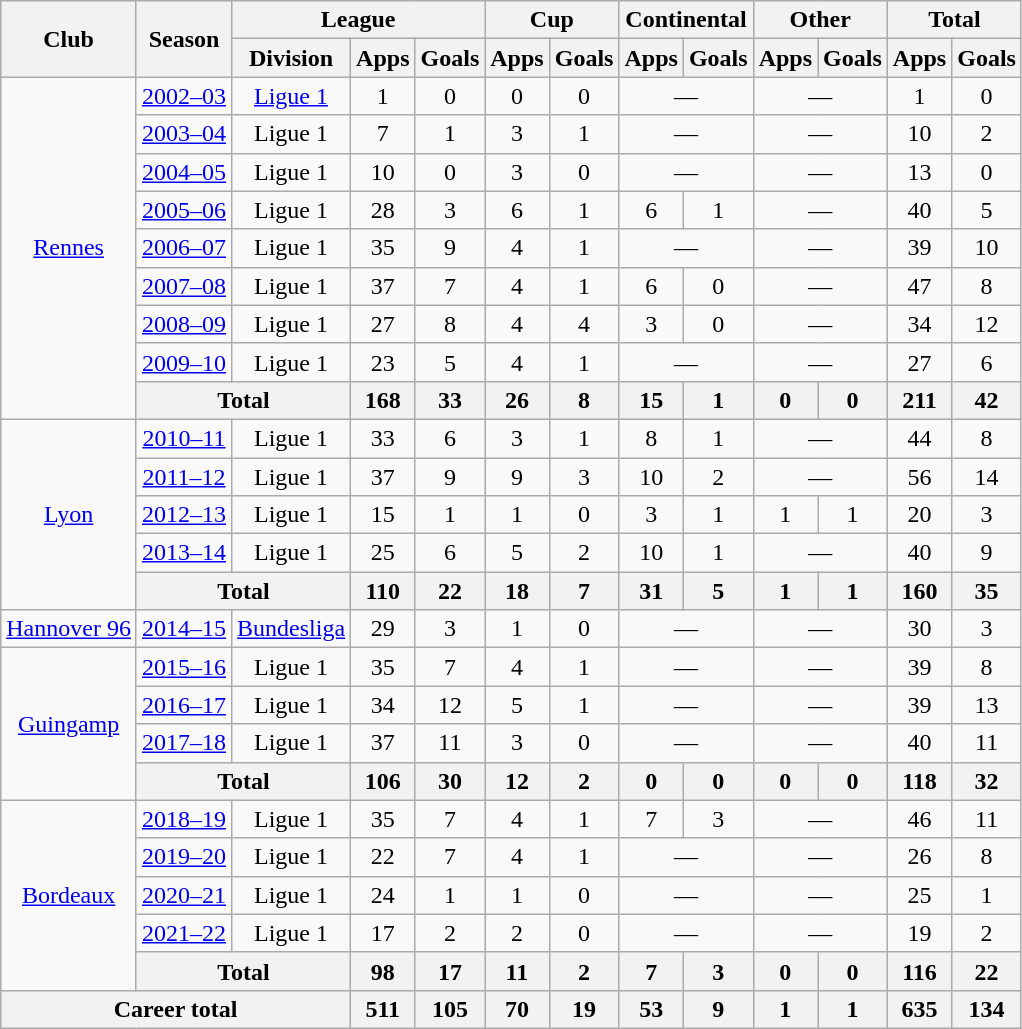<table class="wikitable" style="text-align: center;">
<tr>
<th rowspan="2">Club</th>
<th rowspan="2">Season</th>
<th colspan="3">League</th>
<th colspan="2">Cup</th>
<th colspan="2">Continental</th>
<th colspan="2">Other</th>
<th colspan="2">Total</th>
</tr>
<tr>
<th>Division</th>
<th>Apps</th>
<th>Goals</th>
<th>Apps</th>
<th>Goals</th>
<th>Apps</th>
<th>Goals</th>
<th>Apps</th>
<th>Goals</th>
<th>Apps</th>
<th>Goals</th>
</tr>
<tr>
<td rowspan="9"><a href='#'>Rennes</a></td>
<td><a href='#'>2002–03</a></td>
<td><a href='#'>Ligue 1</a></td>
<td>1</td>
<td>0</td>
<td>0</td>
<td>0</td>
<td colspan="2">—</td>
<td colspan="2">—</td>
<td>1</td>
<td>0</td>
</tr>
<tr>
<td><a href='#'>2003–04</a></td>
<td>Ligue 1</td>
<td>7</td>
<td>1</td>
<td>3</td>
<td>1</td>
<td colspan="2">—</td>
<td colspan="2">—</td>
<td>10</td>
<td>2</td>
</tr>
<tr>
<td><a href='#'>2004–05</a></td>
<td>Ligue 1</td>
<td>10</td>
<td>0</td>
<td>3</td>
<td>0</td>
<td colspan="2">—</td>
<td colspan="2">—</td>
<td>13</td>
<td>0</td>
</tr>
<tr>
<td><a href='#'>2005–06</a></td>
<td>Ligue 1</td>
<td>28</td>
<td>3</td>
<td>6</td>
<td>1</td>
<td>6</td>
<td>1</td>
<td colspan="2">—</td>
<td>40</td>
<td>5</td>
</tr>
<tr>
<td><a href='#'>2006–07</a></td>
<td>Ligue 1</td>
<td>35</td>
<td>9</td>
<td>4</td>
<td>1</td>
<td colspan="2">—</td>
<td colspan="2">—</td>
<td>39</td>
<td>10</td>
</tr>
<tr>
<td><a href='#'>2007–08</a></td>
<td>Ligue 1</td>
<td>37</td>
<td>7</td>
<td>4</td>
<td>1</td>
<td>6</td>
<td>0</td>
<td colspan="2">—</td>
<td>47</td>
<td>8</td>
</tr>
<tr>
<td><a href='#'>2008–09</a></td>
<td>Ligue 1</td>
<td>27</td>
<td>8</td>
<td>4</td>
<td>4</td>
<td>3</td>
<td>0</td>
<td colspan="2">—</td>
<td>34</td>
<td>12</td>
</tr>
<tr>
<td><a href='#'>2009–10</a></td>
<td>Ligue 1</td>
<td>23</td>
<td>5</td>
<td>4</td>
<td>1</td>
<td colspan="2">—</td>
<td colspan="2">—</td>
<td>27</td>
<td>6</td>
</tr>
<tr>
<th colspan="2">Total</th>
<th>168</th>
<th>33</th>
<th>26</th>
<th>8</th>
<th>15</th>
<th>1</th>
<th>0</th>
<th>0</th>
<th>211</th>
<th>42</th>
</tr>
<tr>
<td rowspan="5"><a href='#'>Lyon</a></td>
<td><a href='#'>2010–11</a></td>
<td>Ligue 1</td>
<td>33</td>
<td>6</td>
<td>3</td>
<td>1</td>
<td>8</td>
<td>1</td>
<td colspan="2">—</td>
<td>44</td>
<td>8</td>
</tr>
<tr>
<td><a href='#'>2011–12</a></td>
<td>Ligue 1</td>
<td>37</td>
<td>9</td>
<td>9</td>
<td>3</td>
<td>10</td>
<td>2</td>
<td colspan="2">—</td>
<td>56</td>
<td>14</td>
</tr>
<tr>
<td><a href='#'>2012–13</a></td>
<td>Ligue 1</td>
<td>15</td>
<td>1</td>
<td>1</td>
<td>0</td>
<td>3</td>
<td>1</td>
<td>1</td>
<td>1</td>
<td>20</td>
<td>3</td>
</tr>
<tr>
<td><a href='#'>2013–14</a></td>
<td>Ligue 1</td>
<td>25</td>
<td>6</td>
<td>5</td>
<td>2</td>
<td>10</td>
<td>1</td>
<td colspan="2">—</td>
<td>40</td>
<td>9</td>
</tr>
<tr>
<th colspan="2">Total</th>
<th>110</th>
<th>22</th>
<th>18</th>
<th>7</th>
<th>31</th>
<th>5</th>
<th>1</th>
<th>1</th>
<th>160</th>
<th>35</th>
</tr>
<tr>
<td><a href='#'>Hannover 96</a></td>
<td><a href='#'>2014–15</a></td>
<td><a href='#'>Bundesliga</a></td>
<td>29</td>
<td>3</td>
<td>1</td>
<td>0</td>
<td colspan="2">—</td>
<td colspan="2">—</td>
<td>30</td>
<td>3</td>
</tr>
<tr>
<td rowspan="4"><a href='#'>Guingamp</a></td>
<td><a href='#'>2015–16</a></td>
<td>Ligue 1</td>
<td>35</td>
<td>7</td>
<td>4</td>
<td>1</td>
<td colspan="2">—</td>
<td colspan="2">—</td>
<td>39</td>
<td>8</td>
</tr>
<tr>
<td><a href='#'>2016–17</a></td>
<td>Ligue 1</td>
<td>34</td>
<td>12</td>
<td>5</td>
<td>1</td>
<td colspan="2">—</td>
<td colspan="2">—</td>
<td>39</td>
<td>13</td>
</tr>
<tr>
<td><a href='#'>2017–18</a></td>
<td>Ligue 1</td>
<td>37</td>
<td>11</td>
<td>3</td>
<td>0</td>
<td colspan="2">—</td>
<td colspan="2">—</td>
<td>40</td>
<td>11</td>
</tr>
<tr>
<th colspan="2">Total</th>
<th>106</th>
<th>30</th>
<th>12</th>
<th>2</th>
<th>0</th>
<th>0</th>
<th>0</th>
<th>0</th>
<th>118</th>
<th>32</th>
</tr>
<tr>
<td rowspan="5"><a href='#'>Bordeaux</a></td>
<td><a href='#'>2018–19</a></td>
<td>Ligue 1</td>
<td>35</td>
<td>7</td>
<td>4</td>
<td>1</td>
<td>7</td>
<td>3</td>
<td colspan="2">—</td>
<td>46</td>
<td>11</td>
</tr>
<tr>
<td><a href='#'>2019–20</a></td>
<td>Ligue 1</td>
<td>22</td>
<td>7</td>
<td>4</td>
<td>1</td>
<td colspan="2">—</td>
<td colspan="2">—</td>
<td>26</td>
<td>8</td>
</tr>
<tr>
<td><a href='#'>2020–21</a></td>
<td>Ligue 1</td>
<td>24</td>
<td>1</td>
<td>1</td>
<td>0</td>
<td colspan="2">—</td>
<td colspan="2">—</td>
<td>25</td>
<td>1</td>
</tr>
<tr>
<td><a href='#'>2021–22</a></td>
<td>Ligue 1</td>
<td>17</td>
<td>2</td>
<td>2</td>
<td>0</td>
<td colspan="2">—</td>
<td colspan="2">—</td>
<td>19</td>
<td>2</td>
</tr>
<tr>
<th colspan="2">Total</th>
<th>98</th>
<th>17</th>
<th>11</th>
<th>2</th>
<th>7</th>
<th>3</th>
<th>0</th>
<th>0</th>
<th>116</th>
<th>22</th>
</tr>
<tr>
<th colspan="3">Career total</th>
<th>511</th>
<th>105</th>
<th>70</th>
<th>19</th>
<th>53</th>
<th>9</th>
<th>1</th>
<th>1</th>
<th>635</th>
<th>134</th>
</tr>
</table>
